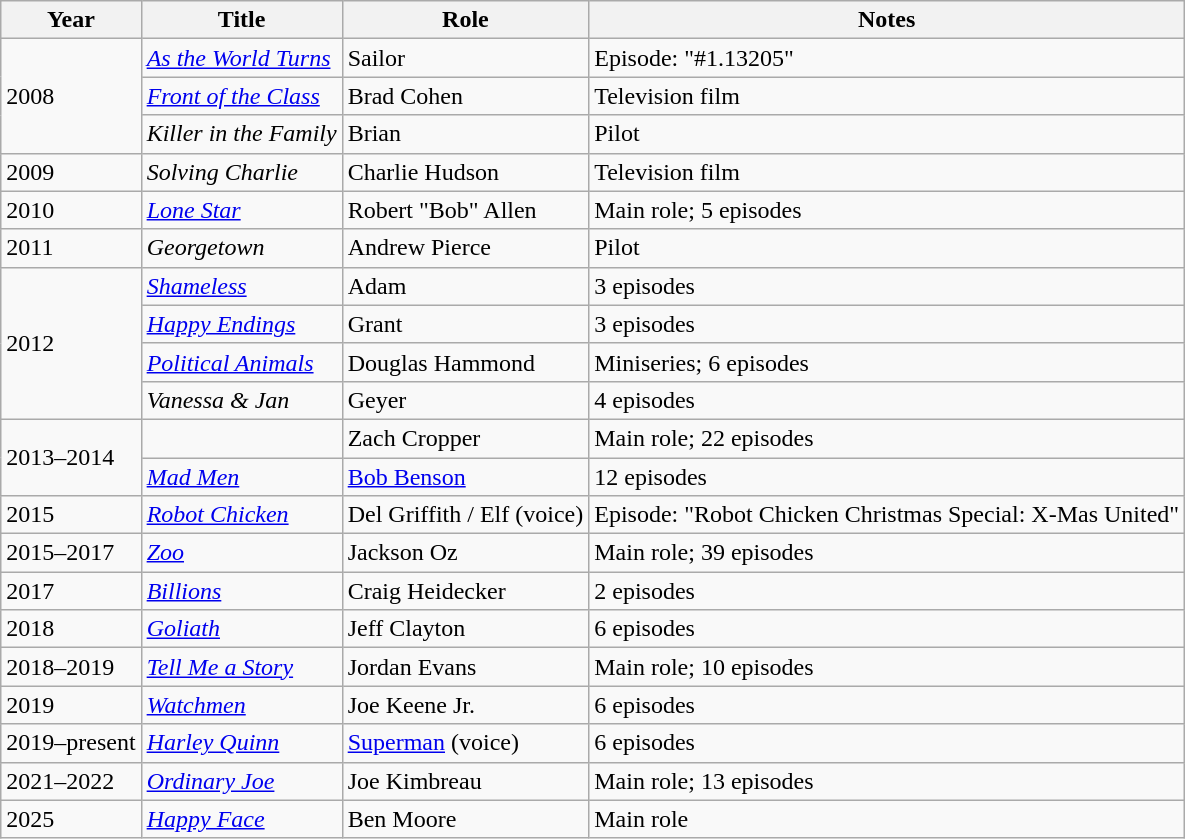<table class="wikitable sortable">
<tr>
<th>Year</th>
<th>Title</th>
<th>Role</th>
<th class="unsortable">Notes</th>
</tr>
<tr>
<td rowspan="3">2008</td>
<td><em><a href='#'>As the World Turns</a></em></td>
<td>Sailor</td>
<td>Episode: "#1.13205"</td>
</tr>
<tr>
<td><em><a href='#'>Front of the Class</a></em></td>
<td>Brad Cohen</td>
<td>Television film</td>
</tr>
<tr>
<td><em>Killer in the Family</em></td>
<td>Brian</td>
<td>Pilot</td>
</tr>
<tr>
<td>2009</td>
<td><em>Solving Charlie</em></td>
<td>Charlie Hudson</td>
<td>Television film</td>
</tr>
<tr>
<td>2010</td>
<td><em><a href='#'>Lone Star</a></em></td>
<td>Robert "Bob" Allen</td>
<td>Main role; 5 episodes</td>
</tr>
<tr>
<td>2011</td>
<td><em>Georgetown</em></td>
<td>Andrew Pierce</td>
<td>Pilot</td>
</tr>
<tr>
<td rowspan="4">2012</td>
<td><em><a href='#'>Shameless</a></em></td>
<td>Adam</td>
<td>3 episodes</td>
</tr>
<tr>
<td><em><a href='#'>Happy Endings</a></em></td>
<td>Grant</td>
<td>3 episodes</td>
</tr>
<tr>
<td><em><a href='#'>Political Animals</a></em></td>
<td>Douglas Hammond</td>
<td>Miniseries; 6 episodes</td>
</tr>
<tr>
<td><em>Vanessa & Jan</em></td>
<td>Geyer</td>
<td>4 episodes</td>
</tr>
<tr>
<td rowspan="2">2013–2014</td>
<td><em></em></td>
<td>Zach Cropper</td>
<td>Main role; 22 episodes</td>
</tr>
<tr>
<td><em><a href='#'>Mad Men</a></em></td>
<td><a href='#'>Bob Benson</a></td>
<td>12 episodes</td>
</tr>
<tr>
<td>2015</td>
<td><em><a href='#'>Robot Chicken</a></em></td>
<td>Del Griffith / Elf (voice)</td>
<td>Episode: "Robot Chicken Christmas Special: X-Mas United"</td>
</tr>
<tr>
<td>2015–2017</td>
<td><em><a href='#'>Zoo</a></em></td>
<td>Jackson Oz</td>
<td>Main role; 39 episodes</td>
</tr>
<tr>
<td>2017</td>
<td><em><a href='#'>Billions</a></em></td>
<td>Craig Heidecker</td>
<td>2 episodes</td>
</tr>
<tr>
<td>2018</td>
<td><em><a href='#'>Goliath</a></em></td>
<td>Jeff Clayton</td>
<td>6 episodes</td>
</tr>
<tr>
<td>2018–2019</td>
<td><em><a href='#'>Tell Me a Story</a></em></td>
<td>Jordan Evans</td>
<td>Main role; 10 episodes</td>
</tr>
<tr>
<td>2019</td>
<td><em><a href='#'>Watchmen</a></em></td>
<td>Joe Keene Jr.</td>
<td>6 episodes</td>
</tr>
<tr>
<td>2019–present</td>
<td><em><a href='#'>Harley Quinn</a></em></td>
<td><a href='#'>Superman</a> (voice)</td>
<td>6 episodes</td>
</tr>
<tr>
<td>2021–2022</td>
<td><em><a href='#'>Ordinary Joe</a></em></td>
<td>Joe Kimbreau</td>
<td>Main role; 13 episodes</td>
</tr>
<tr>
<td>2025</td>
<td><em><a href='#'>Happy Face</a></em></td>
<td>Ben Moore</td>
<td>Main role</td>
</tr>
</table>
